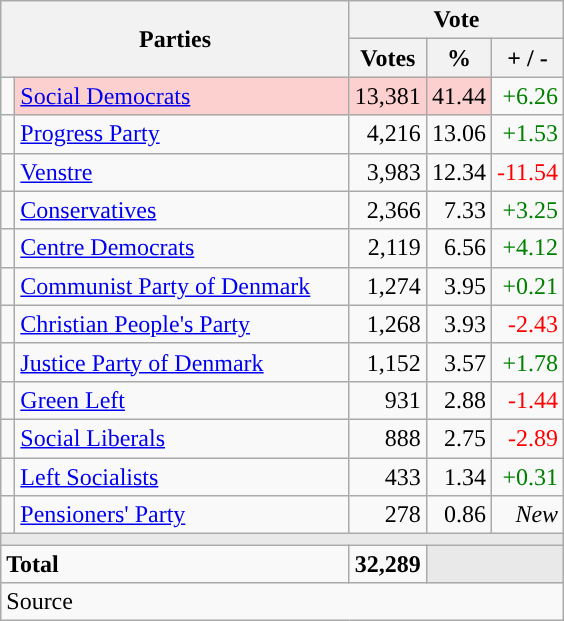<table class="wikitable" style="text-align:right;">
<tr>
<th style="text-align:centre;" rowspan="2" colspan="2" width="225">Parties</th>
<th colspan="3">Vote</th>
</tr>
<tr>
<th width="15">Votes</th>
<th width="15">%</th>
<th width="15">+ / -</th>
</tr>
<tr>
<td width="2" style="color:inherit;background:"></td>
<td bgcolor=#fbd0ce  align="left"><a href='#'>Social Democrats</a></td>
<td bgcolor=#fbd0ce>13,381</td>
<td bgcolor=#fbd0ce>41.44</td>
<td style=color:green;>+6.26</td>
</tr>
<tr>
<td width="2" style="color:inherit;background:"></td>
<td align="left"><a href='#'>Progress Party</a></td>
<td>4,216</td>
<td>13.06</td>
<td style=color:green;>+1.53</td>
</tr>
<tr>
<td width="2" style="color:inherit;background:"></td>
<td align="left"><a href='#'>Venstre</a></td>
<td>3,983</td>
<td>12.34</td>
<td style=color:red;>-11.54</td>
</tr>
<tr>
<td width="2" style="color:inherit;background:"></td>
<td align="left"><a href='#'>Conservatives</a></td>
<td>2,366</td>
<td>7.33</td>
<td style=color:green;>+3.25</td>
</tr>
<tr>
<td width="2" style="color:inherit;background:"></td>
<td align="left"><a href='#'>Centre Democrats</a></td>
<td>2,119</td>
<td>6.56</td>
<td style=color:green;>+4.12</td>
</tr>
<tr>
<td width="2" style="color:inherit;background:"></td>
<td align="left"><a href='#'>Communist Party of Denmark</a></td>
<td>1,274</td>
<td>3.95</td>
<td style=color:green;>+0.21</td>
</tr>
<tr>
<td width="2" style="color:inherit;background:"></td>
<td align="left"><a href='#'>Christian People's Party</a></td>
<td>1,268</td>
<td>3.93</td>
<td style=color:red;>-2.43</td>
</tr>
<tr>
<td width="2" style="color:inherit;background:"></td>
<td align="left"><a href='#'>Justice Party of Denmark</a></td>
<td>1,152</td>
<td>3.57</td>
<td style=color:green;>+1.78</td>
</tr>
<tr>
<td width="2" style="color:inherit;background:"></td>
<td align="left"><a href='#'>Green Left</a></td>
<td>931</td>
<td>2.88</td>
<td style=color:red;>-1.44</td>
</tr>
<tr>
<td width="2" style="color:inherit;background:"></td>
<td align="left"><a href='#'>Social Liberals</a></td>
<td>888</td>
<td>2.75</td>
<td style=color:red;>-2.89</td>
</tr>
<tr>
<td width="2" style="color:inherit;background:"></td>
<td align="left"><a href='#'>Left Socialists</a></td>
<td>433</td>
<td>1.34</td>
<td style=color:green;>+0.31</td>
</tr>
<tr>
<td width="2" style="color:inherit;background:"></td>
<td align="left"><a href='#'>Pensioners' Party</a></td>
<td>278</td>
<td>0.86</td>
<td><em>New</em></td>
</tr>
<tr>
<td colspan="7" bgcolor="#E9E9E9"></td>
</tr>
<tr>
<td align="left" colspan="2"><strong>Total</strong></td>
<td><strong>32,289</strong></td>
<td bgcolor="#E9E9E9" colspan="2"></td>
</tr>
<tr>
<td align="left" colspan="6">Source</td>
</tr>
</table>
